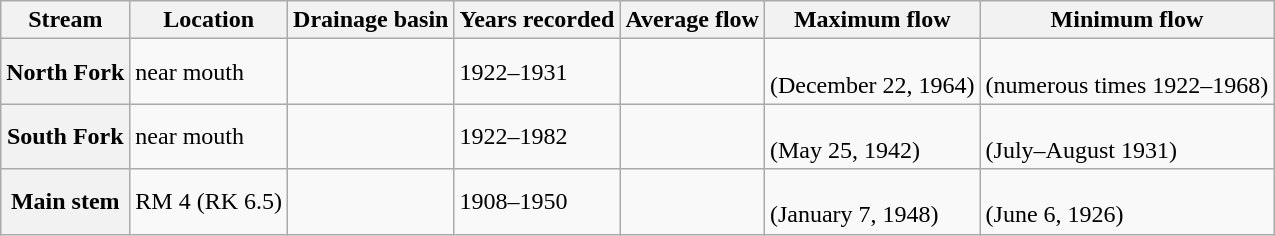<table class="wikitable sortable">
<tr>
<th scope="col">Stream</th>
<th scope="col">Location</th>
<th scope="col">Drainage basin</th>
<th scope="col">Years recorded</th>
<th scope="col">Average flow</th>
<th scope="col">Maximum flow</th>
<th scope="col">Minimum flow</th>
</tr>
<tr>
<th scope="row">North Fork</th>
<td>near mouth</td>
<td></td>
<td>1922–1931</td>
<td></td>
<td> <br> (December 22, 1964)</td>
<td> <br> (numerous times 1922–1968)</td>
</tr>
<tr>
<th scope="row">South Fork</th>
<td>near mouth</td>
<td></td>
<td>1922–1982</td>
<td></td>
<td> <br> (May 25, 1942)</td>
<td> <br> (July–August 1931)</td>
</tr>
<tr>
<th scope="row">Main stem</th>
<td>RM 4 (RK 6.5)</td>
<td></td>
<td>1908–1950</td>
<td></td>
<td> <br> (January 7, 1948)</td>
<td> <br> (June 6, 1926)</td>
</tr>
</table>
